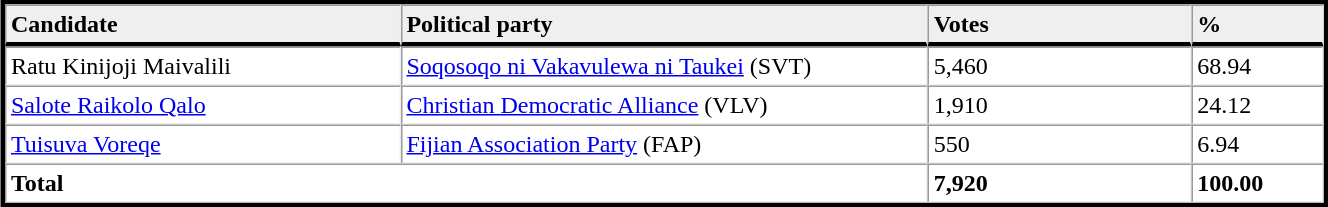<table table width="70%" border="1" align="center" cellpadding=3 cellspacing=0 style="margin:5px; border:3px solid;">
<tr>
<td td width="30%" style="border-bottom:3px solid; background:#efefef;"><strong>Candidate</strong></td>
<td td width="40%" style="border-bottom:3px solid; background:#efefef;"><strong>Political party</strong></td>
<td td width="20%" style="border-bottom:3px solid; background:#efefef;"><strong>Votes</strong></td>
<td td width="10%" style="border-bottom:3px solid; background:#efefef;"><strong>%</strong></td>
</tr>
<tr>
<td>Ratu Kinijoji Maivalili</td>
<td><a href='#'>Soqosoqo ni Vakavulewa ni Taukei</a> (SVT)</td>
<td>5,460</td>
<td>68.94</td>
</tr>
<tr>
<td><a href='#'>Salote Raikolo Qalo</a></td>
<td><a href='#'>Christian Democratic Alliance</a> (VLV)</td>
<td>1,910</td>
<td>24.12</td>
</tr>
<tr>
<td><a href='#'>Tuisuva Voreqe</a></td>
<td><a href='#'>Fijian Association Party</a> (FAP)</td>
<td>550</td>
<td>6.94</td>
</tr>
<tr>
<td colspan=2><strong>Total</strong></td>
<td><strong>7,920</strong></td>
<td><strong>100.00</strong></td>
</tr>
<tr>
</tr>
</table>
